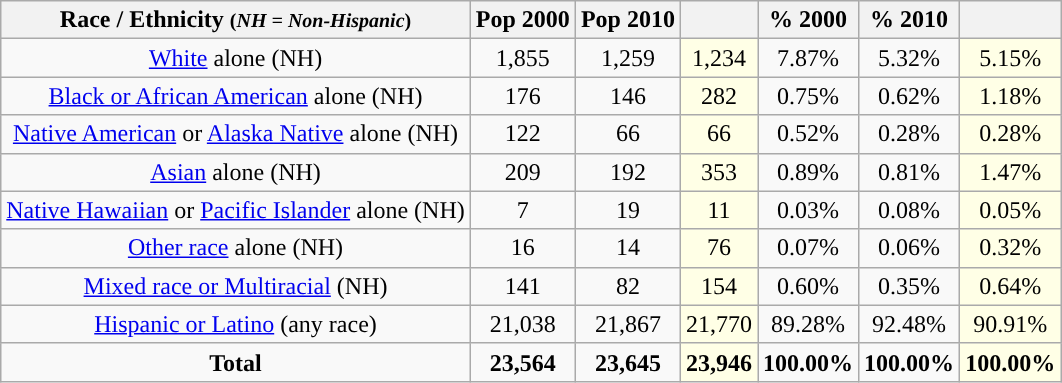<table class="wikitable" style="text-align:center;">
<tr>
<th>Race / Ethnicity <small>(<em>NH = Non-Hispanic</em>)</small></th>
<th>Pop 2000</th>
<th>Pop 2010</th>
<th></th>
<th>% 2000</th>
<th>% 2010</th>
<th></th>
</tr>
<tr>
<td><a href='#'>White</a> alone (NH)</td>
<td>1,855</td>
<td>1,259</td>
<td style='background: #ffffe6;'>1,234</td>
<td>7.87%</td>
<td>5.32%</td>
<td style='background: #ffffe6;'>5.15%</td>
</tr>
<tr>
<td><a href='#'>Black or African American</a> alone (NH)</td>
<td>176</td>
<td>146</td>
<td style='background: #ffffe6;'>282</td>
<td>0.75%</td>
<td>0.62%</td>
<td style='background: #ffffe6;'>1.18%</td>
</tr>
<tr>
<td><a href='#'>Native American</a> or <a href='#'>Alaska Native</a> alone (NH)</td>
<td>122</td>
<td>66</td>
<td style='background: #ffffe6;'>66</td>
<td>0.52%</td>
<td>0.28%</td>
<td style='background: #ffffe6;'>0.28%</td>
</tr>
<tr>
<td><a href='#'>Asian</a> alone (NH)</td>
<td>209</td>
<td>192</td>
<td style='background: #ffffe6;'>353</td>
<td>0.89%</td>
<td>0.81%</td>
<td style='background: #ffffe6;'>1.47%</td>
</tr>
<tr>
<td><a href='#'>Native Hawaiian</a> or <a href='#'>Pacific Islander</a> alone (NH)</td>
<td>7</td>
<td>19</td>
<td style='background: #ffffe6;'>11</td>
<td>0.03%</td>
<td>0.08%</td>
<td style='background: #ffffe6;'>0.05%</td>
</tr>
<tr>
<td><a href='#'>Other race</a> alone (NH)</td>
<td>16</td>
<td>14</td>
<td style='background: #ffffe6;'>76</td>
<td>0.07%</td>
<td>0.06%</td>
<td style='background: #ffffe6;'>0.32%</td>
</tr>
<tr>
<td><a href='#'>Mixed race or Multiracial</a> (NH)</td>
<td>141</td>
<td>82</td>
<td style='background: #ffffe6;'>154</td>
<td>0.60%</td>
<td>0.35%</td>
<td style='background: #ffffe6;'>0.64%</td>
</tr>
<tr>
<td><a href='#'>Hispanic or Latino</a> (any race)</td>
<td>21,038</td>
<td>21,867</td>
<td style='background: #ffffe6;'>21,770</td>
<td>89.28%</td>
<td>92.48%</td>
<td style='background: #ffffe6;'>90.91%</td>
</tr>
<tr>
<td><strong>Total</strong></td>
<td><strong>23,564</strong></td>
<td><strong>23,645</strong></td>
<td style='background: #ffffe6;'><strong>23,946</strong></td>
<td><strong>100.00%</strong></td>
<td><strong>100.00%</strong></td>
<td style='background: #ffffe6;'><strong>100.00%</strong></td>
</tr>
</table>
